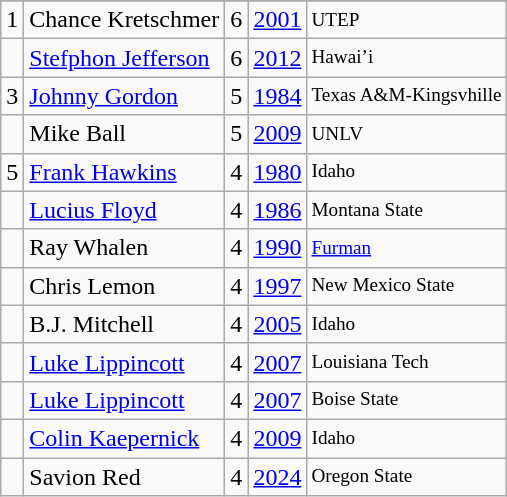<table class="wikitable">
<tr>
</tr>
<tr>
<td>1</td>
<td>Chance Kretschmer</td>
<td>6</td>
<td><a href='#'>2001</a></td>
<td style="font-size:80%;">UTEP</td>
</tr>
<tr>
<td></td>
<td><a href='#'>Stefphon Jefferson</a></td>
<td>6</td>
<td><a href='#'>2012</a></td>
<td style="font-size:80%;">Hawai’i</td>
</tr>
<tr>
<td>3</td>
<td><a href='#'>Johnny Gordon</a></td>
<td>5</td>
<td><a href='#'>1984</a></td>
<td style="font-size:80%;">Texas A&M-Kingsvhille</td>
</tr>
<tr>
<td></td>
<td>Mike Ball</td>
<td>5</td>
<td><a href='#'>2009</a></td>
<td style="font-size:80%;">UNLV</td>
</tr>
<tr>
<td>5</td>
<td><a href='#'>Frank Hawkins</a></td>
<td>4</td>
<td><a href='#'>1980</a></td>
<td style="font-size:80%;">Idaho</td>
</tr>
<tr>
<td></td>
<td><a href='#'>Lucius Floyd</a></td>
<td>4</td>
<td><a href='#'>1986</a></td>
<td style="font-size:80%;">Montana State</td>
</tr>
<tr>
<td></td>
<td>Ray Whalen</td>
<td>4</td>
<td><a href='#'>1990</a></td>
<td style="font-size:80%;"><a href='#'>Furman</a></td>
</tr>
<tr>
<td></td>
<td>Chris Lemon</td>
<td>4</td>
<td><a href='#'>1997</a></td>
<td style="font-size:80%;">New Mexico State</td>
</tr>
<tr>
<td></td>
<td>B.J. Mitchell</td>
<td>4</td>
<td><a href='#'>2005</a></td>
<td style="font-size:80%;">Idaho</td>
</tr>
<tr>
<td></td>
<td><a href='#'>Luke Lippincott</a></td>
<td>4</td>
<td><a href='#'>2007</a></td>
<td style="font-size:80%;">Louisiana Tech</td>
</tr>
<tr>
<td></td>
<td><a href='#'>Luke Lippincott</a></td>
<td>4</td>
<td><a href='#'>2007</a></td>
<td style="font-size:80%;">Boise State</td>
</tr>
<tr>
<td></td>
<td><a href='#'>Colin Kaepernick</a></td>
<td>4</td>
<td><a href='#'>2009</a></td>
<td style="font-size:80%;">Idaho</td>
</tr>
<tr>
<td></td>
<td>Savion Red</td>
<td>4</td>
<td><a href='#'>2024</a></td>
<td style="font-size:80%;">Oregon State</td>
</tr>
</table>
